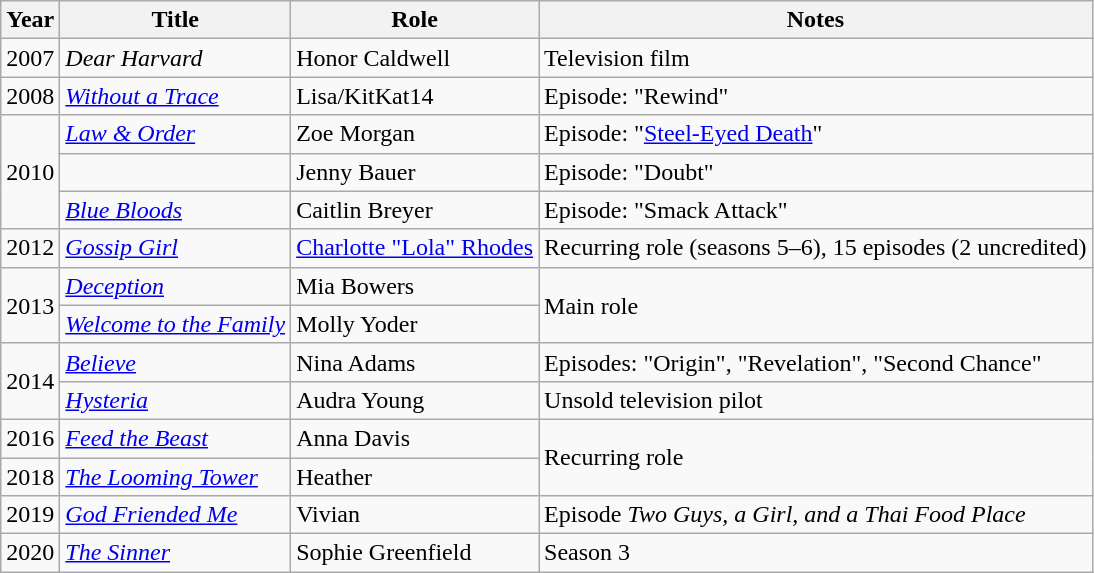<table class="wikitable sortable">
<tr>
<th>Year</th>
<th>Title</th>
<th>Role</th>
<th class="unsortable">Notes</th>
</tr>
<tr>
<td>2007</td>
<td><em>Dear Harvard</em></td>
<td>Honor Caldwell</td>
<td>Television film</td>
</tr>
<tr>
<td>2008</td>
<td><em><a href='#'>Without a Trace</a></em></td>
<td>Lisa/KitKat14</td>
<td>Episode: "Rewind"</td>
</tr>
<tr>
<td rowspan="3">2010</td>
<td><em><a href='#'>Law & Order</a></em></td>
<td>Zoe Morgan</td>
<td>Episode: "<a href='#'>Steel-Eyed Death</a>"</td>
</tr>
<tr>
<td><em></em></td>
<td>Jenny Bauer</td>
<td>Episode: "Doubt"</td>
</tr>
<tr>
<td><em><a href='#'>Blue Bloods</a></em></td>
<td>Caitlin Breyer</td>
<td>Episode: "Smack Attack"</td>
</tr>
<tr>
<td>2012</td>
<td><em><a href='#'>Gossip Girl</a></em></td>
<td><a href='#'>Charlotte "Lola" Rhodes</a></td>
<td>Recurring role (seasons 5–6), 15 episodes (2 uncredited)</td>
</tr>
<tr>
<td rowspan="2">2013</td>
<td><em><a href='#'>Deception</a></em></td>
<td>Mia Bowers</td>
<td rowspan="2">Main role</td>
</tr>
<tr>
<td><em><a href='#'>Welcome to the Family</a></em></td>
<td>Molly Yoder</td>
</tr>
<tr>
<td rowspan="2">2014</td>
<td><em><a href='#'>Believe</a></em></td>
<td>Nina Adams</td>
<td>Episodes: "Origin", "Revelation", "Second Chance"</td>
</tr>
<tr>
<td><em><a href='#'>Hysteria</a></em></td>
<td>Audra Young</td>
<td>Unsold television pilot</td>
</tr>
<tr>
<td>2016</td>
<td><em><a href='#'>Feed the Beast</a></em></td>
<td>Anna Davis</td>
<td rowspan="2">Recurring role</td>
</tr>
<tr>
<td>2018</td>
<td><em><a href='#'>The Looming Tower</a></em></td>
<td>Heather</td>
</tr>
<tr>
<td>2019</td>
<td><em><a href='#'>God Friended Me</a></em></td>
<td>Vivian</td>
<td>Episode <em>Two Guys, a Girl, and a Thai Food Place</em></td>
</tr>
<tr>
<td>2020</td>
<td><em><a href='#'>The Sinner</a></em></td>
<td>Sophie Greenfield</td>
<td>Season 3</td>
</tr>
</table>
